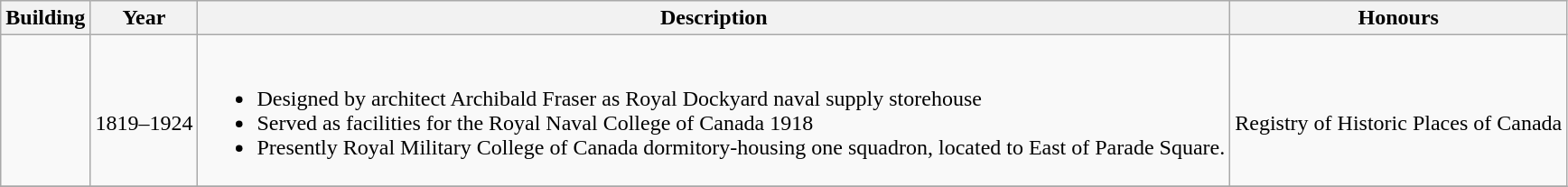<table class="wikitable">
<tr>
<th>Building</th>
<th>Year</th>
<th>Description</th>
<th>Honours</th>
</tr>
<tr>
<td></td>
<td><br>1819–1924</td>
<td><br><ul><li>Designed by architect Archibald Fraser as Royal Dockyard naval supply storehouse</li><li>Served as facilities for the Royal Naval College of Canada 1918</li><li>Presently Royal Military College of Canada dormitory-housing one squadron, located to East of Parade Square.</li></ul></td>
<td><br>Registry of Historic Places of Canada</td>
</tr>
<tr>
</tr>
</table>
